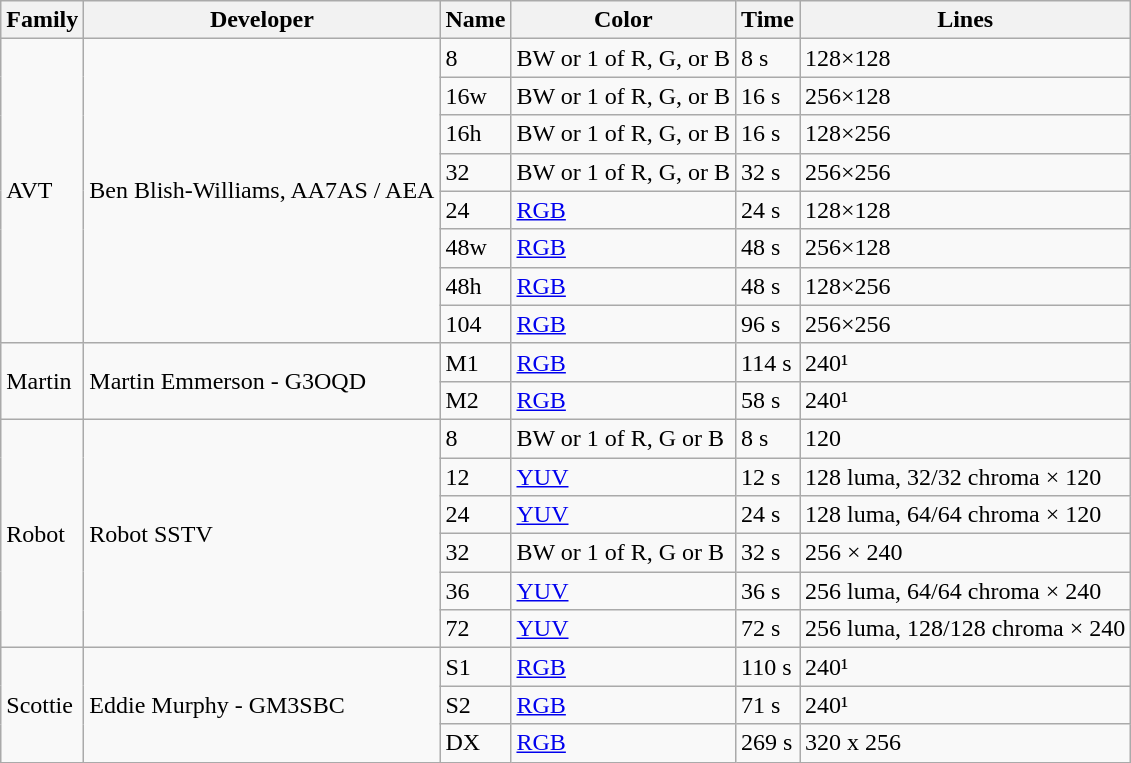<table class="wikitable">
<tr>
<th>Family</th>
<th>Developer</th>
<th>Name</th>
<th>Color</th>
<th>Time</th>
<th>Lines</th>
</tr>
<tr>
<td rowspan=8>AVT</td>
<td rowspan=8>Ben Blish-Williams, AA7AS / AEA</td>
<td>8</td>
<td>BW or 1 of R, G, or B</td>
<td>8 s</td>
<td>128×128</td>
</tr>
<tr>
<td>16w</td>
<td>BW or 1 of R, G, or B</td>
<td>16 s</td>
<td>256×128</td>
</tr>
<tr>
<td>16h</td>
<td>BW or 1 of R, G, or B</td>
<td>16 s</td>
<td>128×256</td>
</tr>
<tr>
<td>32</td>
<td>BW or 1 of R, G, or B</td>
<td>32 s</td>
<td>256×256</td>
</tr>
<tr>
<td>24</td>
<td><a href='#'>RGB</a></td>
<td>24 s</td>
<td>128×128</td>
</tr>
<tr>
<td>48w</td>
<td><a href='#'>RGB</a></td>
<td>48 s</td>
<td>256×128</td>
</tr>
<tr>
<td>48h</td>
<td><a href='#'>RGB</a></td>
<td>48 s</td>
<td>128×256</td>
</tr>
<tr>
<td>104</td>
<td><a href='#'>RGB</a></td>
<td>96 s</td>
<td>256×256</td>
</tr>
<tr>
<td rowspan=2>Martin</td>
<td rowspan=2>Martin Emmerson - G3OQD</td>
<td>M1</td>
<td><a href='#'>RGB</a></td>
<td>114 s</td>
<td>240¹</td>
</tr>
<tr>
<td>M2</td>
<td><a href='#'>RGB</a></td>
<td>58 s</td>
<td>240¹</td>
</tr>
<tr>
<td rowspan=6>Robot</td>
<td rowspan=6>Robot SSTV</td>
<td>8</td>
<td>BW or 1 of R, G or B</td>
<td>8 s</td>
<td>120</td>
</tr>
<tr>
<td>12</td>
<td><a href='#'>YUV</a></td>
<td>12 s</td>
<td>128 luma, 32/32 chroma × 120</td>
</tr>
<tr>
<td>24</td>
<td><a href='#'>YUV</a></td>
<td>24 s</td>
<td>128 luma, 64/64 chroma × 120</td>
</tr>
<tr>
<td>32</td>
<td>BW or 1 of R, G or B</td>
<td>32 s</td>
<td>256 × 240</td>
</tr>
<tr>
<td>36</td>
<td><a href='#'>YUV</a></td>
<td>36 s</td>
<td>256 luma, 64/64 chroma × 240</td>
</tr>
<tr>
<td>72</td>
<td><a href='#'>YUV</a></td>
<td>72 s</td>
<td>256 luma, 128/128 chroma × 240</td>
</tr>
<tr>
<td rowspan="3">Scottie</td>
<td rowspan="3">Eddie Murphy - GM3SBC</td>
<td>S1</td>
<td><a href='#'>RGB</a></td>
<td>110 s</td>
<td>240¹</td>
</tr>
<tr>
<td>S2</td>
<td><a href='#'>RGB</a></td>
<td>71 s</td>
<td>240¹</td>
</tr>
<tr>
<td>DX</td>
<td><a href='#'>RGB</a></td>
<td>269 s</td>
<td>320 x 256</td>
</tr>
</table>
